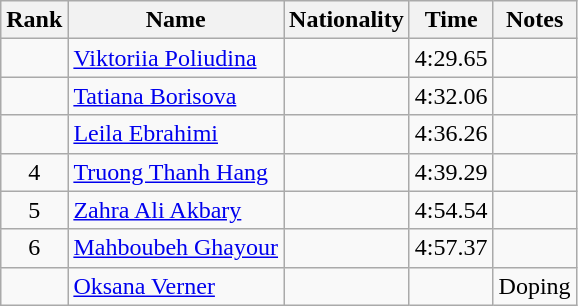<table class="wikitable sortable" style="text-align:center">
<tr>
<th>Rank</th>
<th>Name</th>
<th>Nationality</th>
<th>Time</th>
<th>Notes</th>
</tr>
<tr>
<td></td>
<td align=left><a href='#'>Viktoriia Poliudina</a></td>
<td align=left></td>
<td>4:29.65</td>
<td></td>
</tr>
<tr>
<td></td>
<td align=left><a href='#'>Tatiana Borisova</a></td>
<td align=left></td>
<td>4:32.06</td>
<td></td>
</tr>
<tr>
<td></td>
<td align=left><a href='#'>Leila Ebrahimi</a></td>
<td align=left></td>
<td>4:36.26</td>
<td></td>
</tr>
<tr>
<td>4</td>
<td align=left><a href='#'>Truong Thanh Hang</a></td>
<td align=left></td>
<td>4:39.29</td>
<td></td>
</tr>
<tr>
<td>5</td>
<td align=left><a href='#'>Zahra Ali Akbary</a></td>
<td align=left></td>
<td>4:54.54</td>
<td></td>
</tr>
<tr>
<td>6</td>
<td align=left><a href='#'>Mahboubeh Ghayour</a></td>
<td align=left></td>
<td>4:57.37</td>
<td></td>
</tr>
<tr>
<td></td>
<td align=left><a href='#'>Oksana Verner</a></td>
<td align=left></td>
<td></td>
<td>Doping</td>
</tr>
</table>
